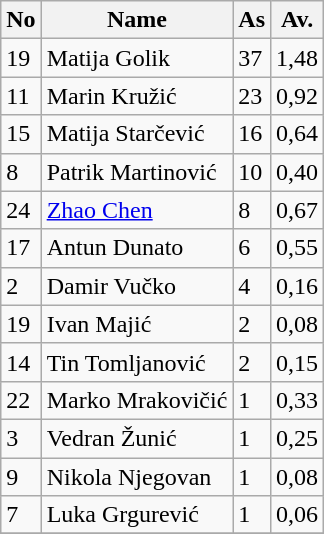<table class="wikitable">
<tr>
<th>No</th>
<th>Name</th>
<th>As</th>
<th>Av.</th>
</tr>
<tr>
<td>19</td>
<td>Matija Golik</td>
<td>37</td>
<td>1,48</td>
</tr>
<tr>
<td>11</td>
<td>Marin Kružić</td>
<td>23</td>
<td>0,92</td>
</tr>
<tr>
<td>15</td>
<td>Matija Starčević</td>
<td>16</td>
<td>0,64</td>
</tr>
<tr>
<td>8</td>
<td>Patrik Martinović</td>
<td>10</td>
<td>0,40</td>
</tr>
<tr>
<td>24</td>
<td><a href='#'>Zhao Chen</a></td>
<td>8</td>
<td>0,67</td>
</tr>
<tr>
<td>17</td>
<td>Antun Dunato</td>
<td>6</td>
<td>0,55</td>
</tr>
<tr>
<td>2</td>
<td>Damir Vučko</td>
<td>4</td>
<td>0,16</td>
</tr>
<tr>
<td>19</td>
<td>Ivan Majić</td>
<td>2</td>
<td>0,08</td>
</tr>
<tr>
<td>14</td>
<td>Tin Tomljanović</td>
<td>2</td>
<td>0,15</td>
</tr>
<tr>
<td>22</td>
<td>Marko Mrakovičić</td>
<td>1</td>
<td>0,33</td>
</tr>
<tr>
<td>3</td>
<td>Vedran Žunić</td>
<td>1</td>
<td>0,25</td>
</tr>
<tr>
<td>9</td>
<td>Nikola Njegovan</td>
<td>1</td>
<td>0,08</td>
</tr>
<tr>
<td>7</td>
<td>Luka Grgurević</td>
<td>1</td>
<td>0,06</td>
</tr>
<tr>
</tr>
</table>
